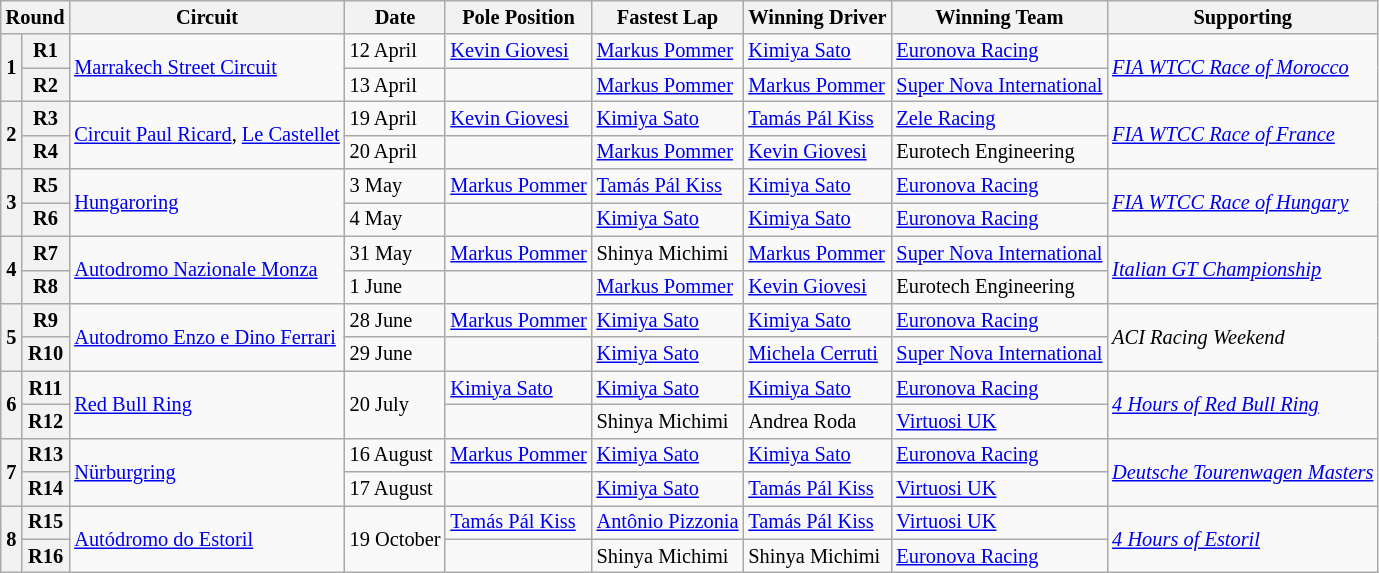<table class="wikitable" style="font-size: 85%;">
<tr>
<th colspan=2>Round</th>
<th>Circuit</th>
<th>Date</th>
<th>Pole Position</th>
<th>Fastest Lap</th>
<th>Winning Driver</th>
<th>Winning Team</th>
<th>Supporting</th>
</tr>
<tr>
<th rowspan=2>1</th>
<th>R1</th>
<td rowspan=2> <a href='#'>Marrakech Street Circuit</a></td>
<td>12 April</td>
<td> <a href='#'>Kevin Giovesi</a></td>
<td> <a href='#'>Markus Pommer</a></td>
<td> <a href='#'>Kimiya Sato</a></td>
<td> <a href='#'>Euronova Racing</a></td>
<td rowspan=2><em><a href='#'>FIA WTCC Race of Morocco</a></em></td>
</tr>
<tr>
<th>R2</th>
<td>13 April</td>
<td></td>
<td nowrap> <a href='#'>Markus Pommer</a></td>
<td nowrap> <a href='#'>Markus Pommer</a></td>
<td nowrap> <a href='#'>Super Nova International</a></td>
</tr>
<tr>
<th rowspan=2>2</th>
<th>R3</th>
<td rowspan=2 nowrap> <a href='#'>Circuit Paul Ricard</a>, <a href='#'>Le Castellet</a></td>
<td>19 April</td>
<td> <a href='#'>Kevin Giovesi</a></td>
<td> <a href='#'>Kimiya Sato</a></td>
<td> <a href='#'>Tamás Pál Kiss</a></td>
<td> <a href='#'>Zele Racing</a></td>
<td rowspan=2><em><a href='#'>FIA WTCC Race of France</a></em></td>
</tr>
<tr>
<th>R4</th>
<td>20 April</td>
<td></td>
<td> <a href='#'>Markus Pommer</a></td>
<td> <a href='#'>Kevin Giovesi</a></td>
<td> Eurotech Engineering</td>
</tr>
<tr>
<th rowspan=2>3</th>
<th>R5</th>
<td rowspan=2> <a href='#'>Hungaroring</a></td>
<td>3 May</td>
<td nowrap> <a href='#'>Markus Pommer</a></td>
<td> <a href='#'>Tamás Pál Kiss</a></td>
<td> <a href='#'>Kimiya Sato</a></td>
<td> <a href='#'>Euronova Racing</a></td>
<td rowspan=2><em><a href='#'>FIA WTCC Race of Hungary</a></em></td>
</tr>
<tr>
<th>R6</th>
<td>4 May</td>
<td></td>
<td> <a href='#'>Kimiya Sato</a></td>
<td> <a href='#'>Kimiya Sato</a></td>
<td> <a href='#'>Euronova Racing</a></td>
</tr>
<tr>
<th rowspan=2>4</th>
<th>R7</th>
<td rowspan=2> <a href='#'>Autodromo Nazionale Monza</a></td>
<td>31 May</td>
<td> <a href='#'>Markus Pommer</a></td>
<td> Shinya Michimi</td>
<td> <a href='#'>Markus Pommer</a></td>
<td> <a href='#'>Super Nova International</a></td>
<td rowspan=2><em><a href='#'>Italian GT Championship</a></em></td>
</tr>
<tr>
<th>R8</th>
<td>1 June</td>
<td></td>
<td> <a href='#'>Markus Pommer</a></td>
<td> <a href='#'>Kevin Giovesi</a></td>
<td> Eurotech Engineering</td>
</tr>
<tr>
<th rowspan=2>5</th>
<th>R9</th>
<td rowspan=2> <a href='#'>Autodromo Enzo e Dino Ferrari</a></td>
<td>28 June</td>
<td> <a href='#'>Markus Pommer</a></td>
<td> <a href='#'>Kimiya Sato</a></td>
<td> <a href='#'>Kimiya Sato</a></td>
<td> <a href='#'>Euronova Racing</a></td>
<td rowspan=2><em>ACI Racing Weekend</em></td>
</tr>
<tr>
<th>R10</th>
<td>29 June</td>
<td></td>
<td> <a href='#'>Kimiya Sato</a></td>
<td> <a href='#'>Michela Cerruti</a></td>
<td> <a href='#'>Super Nova International</a></td>
</tr>
<tr>
<th rowspan=2>6</th>
<th>R11</th>
<td rowspan=2> <a href='#'>Red Bull Ring</a></td>
<td rowspan=2>20 July</td>
<td> <a href='#'>Kimiya Sato</a></td>
<td> <a href='#'>Kimiya Sato</a></td>
<td> <a href='#'>Kimiya Sato</a></td>
<td> <a href='#'>Euronova Racing</a></td>
<td rowspan=2><em><a href='#'>4 Hours of Red Bull Ring</a></em></td>
</tr>
<tr>
<th>R12</th>
<td></td>
<td> Shinya Michimi</td>
<td> Andrea Roda</td>
<td> <a href='#'>Virtuosi UK</a></td>
</tr>
<tr>
<th rowspan=2>7</th>
<th>R13</th>
<td rowspan=2> <a href='#'>Nürburgring</a></td>
<td>16 August</td>
<td> <a href='#'>Markus Pommer</a></td>
<td> <a href='#'>Kimiya Sato</a></td>
<td> <a href='#'>Kimiya Sato</a></td>
<td> <a href='#'>Euronova Racing</a></td>
<td rowspan=2 nowrap><em><a href='#'>Deutsche Tourenwagen Masters</a></em></td>
</tr>
<tr>
<th>R14</th>
<td>17 August</td>
<td></td>
<td> <a href='#'>Kimiya Sato</a></td>
<td> <a href='#'>Tamás Pál Kiss</a></td>
<td> <a href='#'>Virtuosi UK</a></td>
</tr>
<tr>
<th rowspan=2>8</th>
<th>R15</th>
<td rowspan=2> <a href='#'>Autódromo do Estoril</a></td>
<td rowspan=2 nowrap>19 October</td>
<td nowrap> <a href='#'>Tamás Pál Kiss</a></td>
<td nowrap> <a href='#'>Antônio Pizzonia</a></td>
<td nowrap> <a href='#'>Tamás Pál Kiss</a></td>
<td> <a href='#'>Virtuosi UK</a></td>
<td rowspan=2><em><a href='#'>4 Hours of Estoril</a></em></td>
</tr>
<tr>
<th>R16</th>
<td></td>
<td> Shinya Michimi</td>
<td> Shinya Michimi</td>
<td> <a href='#'>Euronova Racing</a></td>
</tr>
</table>
